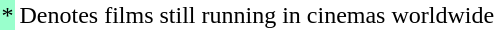<table class="wikidiv">
<tr>
<td rowspap= 2 style="text-align:center; background:#9fc;">*</td>
<td>Denotes films still running in cinemas worldwide</td>
</tr>
</table>
